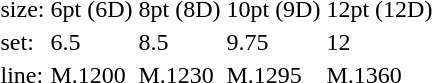<table style="margin-left:40px;">
<tr>
<td>size:</td>
<td>6pt (6D)</td>
<td>8pt (8D)</td>
<td>10pt (9D)</td>
<td>12pt (12D)</td>
</tr>
<tr>
<td>set:</td>
<td>6.5</td>
<td>8.5</td>
<td>9.75</td>
<td>12</td>
</tr>
<tr>
<td>line:</td>
<td>M.1200</td>
<td>M.1230</td>
<td>M.1295</td>
<td>M.1360</td>
</tr>
</table>
